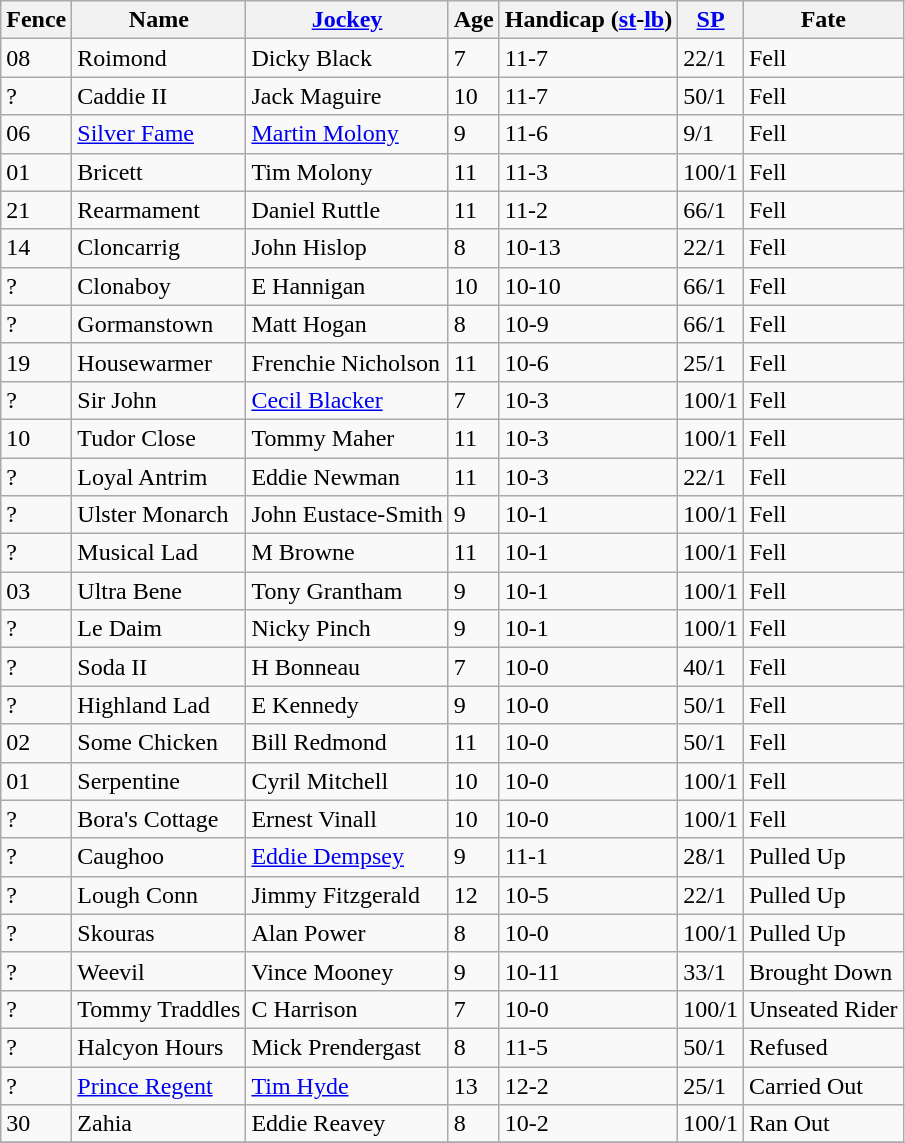<table class="wikitable sortable">
<tr>
<th>Fence</th>
<th>Name</th>
<th><a href='#'>Jockey</a></th>
<th>Age</th>
<th>Handicap (<a href='#'>st</a>-<a href='#'>lb</a>)</th>
<th><a href='#'>SP</a></th>
<th>Fate</th>
</tr>
<tr>
<td>08</td>
<td>Roimond</td>
<td>Dicky Black</td>
<td>7</td>
<td>11-7</td>
<td>22/1</td>
<td>Fell</td>
</tr>
<tr>
<td>?</td>
<td>Caddie II</td>
<td>Jack Maguire</td>
<td>10</td>
<td>11-7</td>
<td>50/1</td>
<td>Fell</td>
</tr>
<tr>
<td>06</td>
<td><a href='#'>Silver Fame</a></td>
<td><a href='#'>Martin Molony</a></td>
<td>9</td>
<td>11-6</td>
<td>9/1</td>
<td>Fell</td>
</tr>
<tr>
<td>01</td>
<td>Bricett</td>
<td>Tim Molony</td>
<td>11</td>
<td>11-3</td>
<td>100/1</td>
<td>Fell</td>
</tr>
<tr>
<td>21</td>
<td>Rearmament</td>
<td>Daniel Ruttle</td>
<td>11</td>
<td>11-2</td>
<td>66/1</td>
<td>Fell</td>
</tr>
<tr>
<td>14</td>
<td>Cloncarrig</td>
<td>John Hislop</td>
<td>8</td>
<td>10-13</td>
<td>22/1</td>
<td>Fell</td>
</tr>
<tr>
<td>?</td>
<td>Clonaboy</td>
<td>E Hannigan</td>
<td>10</td>
<td>10-10</td>
<td>66/1</td>
<td>Fell</td>
</tr>
<tr>
<td>?</td>
<td>Gormanstown</td>
<td>Matt Hogan</td>
<td>8</td>
<td>10-9</td>
<td>66/1</td>
<td>Fell</td>
</tr>
<tr>
<td>19</td>
<td>Housewarmer</td>
<td>Frenchie Nicholson</td>
<td>11</td>
<td>10-6</td>
<td>25/1</td>
<td>Fell</td>
</tr>
<tr>
<td>?</td>
<td>Sir John</td>
<td><a href='#'>Cecil Blacker</a></td>
<td>7</td>
<td>10-3</td>
<td>100/1</td>
<td>Fell</td>
</tr>
<tr>
<td>10</td>
<td>Tudor Close</td>
<td>Tommy Maher</td>
<td>11</td>
<td>10-3</td>
<td>100/1</td>
<td>Fell</td>
</tr>
<tr>
<td>?</td>
<td>Loyal Antrim</td>
<td>Eddie Newman</td>
<td>11</td>
<td>10-3</td>
<td>22/1</td>
<td>Fell</td>
</tr>
<tr>
<td>?</td>
<td>Ulster Monarch</td>
<td>John Eustace-Smith</td>
<td>9</td>
<td>10-1</td>
<td>100/1</td>
<td>Fell</td>
</tr>
<tr>
<td>?</td>
<td>Musical Lad</td>
<td>M Browne</td>
<td>11</td>
<td>10-1</td>
<td>100/1</td>
<td>Fell</td>
</tr>
<tr>
<td>03</td>
<td>Ultra Bene</td>
<td>Tony Grantham</td>
<td>9</td>
<td>10-1</td>
<td>100/1</td>
<td>Fell</td>
</tr>
<tr>
<td>?</td>
<td>Le Daim</td>
<td>Nicky Pinch</td>
<td>9</td>
<td>10-1</td>
<td>100/1</td>
<td>Fell</td>
</tr>
<tr>
<td>?</td>
<td>Soda II</td>
<td>H Bonneau</td>
<td>7</td>
<td>10-0</td>
<td>40/1</td>
<td>Fell</td>
</tr>
<tr>
<td>?</td>
<td>Highland Lad</td>
<td>E Kennedy</td>
<td>9</td>
<td>10-0</td>
<td>50/1</td>
<td>Fell</td>
</tr>
<tr>
<td>02</td>
<td>Some Chicken</td>
<td>Bill Redmond</td>
<td>11</td>
<td>10-0</td>
<td>50/1</td>
<td>Fell</td>
</tr>
<tr>
<td>01</td>
<td>Serpentine</td>
<td>Cyril Mitchell</td>
<td>10</td>
<td>10-0</td>
<td>100/1</td>
<td>Fell</td>
</tr>
<tr>
<td>?</td>
<td>Bora's Cottage</td>
<td>Ernest Vinall</td>
<td>10</td>
<td>10-0</td>
<td>100/1</td>
<td>Fell</td>
</tr>
<tr>
<td>?</td>
<td>Caughoo</td>
<td><a href='#'>Eddie Dempsey</a></td>
<td>9</td>
<td>11-1</td>
<td>28/1</td>
<td>Pulled Up</td>
</tr>
<tr>
<td>?</td>
<td>Lough Conn</td>
<td>Jimmy Fitzgerald</td>
<td>12</td>
<td>10-5</td>
<td>22/1</td>
<td>Pulled Up</td>
</tr>
<tr>
<td>?</td>
<td>Skouras</td>
<td>Alan Power</td>
<td>8</td>
<td>10-0</td>
<td>100/1</td>
<td>Pulled Up</td>
</tr>
<tr>
<td>?</td>
<td>Weevil</td>
<td>Vince Mooney</td>
<td>9</td>
<td>10-11</td>
<td>33/1</td>
<td>Brought Down</td>
</tr>
<tr>
<td>?</td>
<td>Tommy Traddles</td>
<td>C Harrison</td>
<td>7</td>
<td>10-0</td>
<td>100/1</td>
<td>Unseated Rider</td>
</tr>
<tr>
<td>?</td>
<td>Halcyon Hours</td>
<td>Mick Prendergast</td>
<td>8</td>
<td>11-5</td>
<td>50/1</td>
<td>Refused</td>
</tr>
<tr>
<td>?</td>
<td><a href='#'>Prince Regent</a></td>
<td><a href='#'>Tim Hyde</a></td>
<td>13</td>
<td>12-2</td>
<td>25/1</td>
<td>Carried Out</td>
</tr>
<tr>
<td>30</td>
<td>Zahia</td>
<td>Eddie Reavey</td>
<td>8</td>
<td>10-2</td>
<td>100/1</td>
<td>Ran Out</td>
</tr>
<tr>
</tr>
</table>
